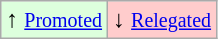<table class="wikitable" align="center">
<tr>
<td style="background:#ddffdd">↑ <small><a href='#'>Promoted</a></small></td>
<td style="background:#ffcccc">↓ <small><a href='#'>Relegated</a></small></td>
</tr>
</table>
